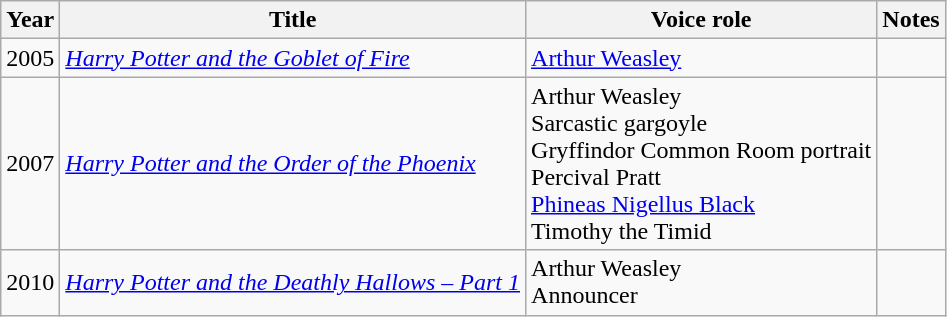<table class="wikitable sortable">
<tr>
<th>Year</th>
<th>Title</th>
<th>Voice role</th>
<th>Notes</th>
</tr>
<tr>
<td>2005</td>
<td><em><a href='#'>Harry Potter and the Goblet of Fire</a></em></td>
<td><a href='#'>Arthur Weasley</a></td>
<td></td>
</tr>
<tr>
<td>2007</td>
<td><em><a href='#'>Harry Potter and the Order of the Phoenix</a></em></td>
<td>Arthur Weasley<br>Sarcastic gargoyle<br>Gryffindor Common Room portrait<br>Percival Pratt<br><a href='#'>Phineas Nigellus Black</a><br>Timothy the Timid</td>
<td></td>
</tr>
<tr>
<td>2010</td>
<td><em><a href='#'>Harry Potter and the Deathly Hallows – Part 1</a></em></td>
<td>Arthur Weasley<br>Announcer</td>
<td></td>
</tr>
</table>
